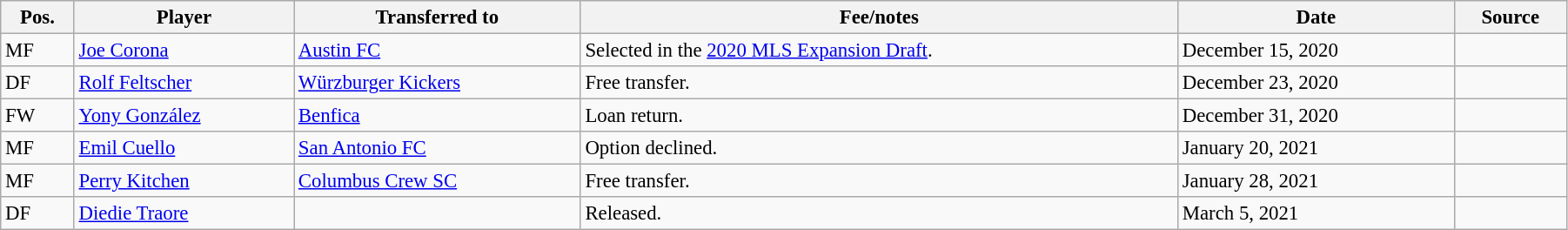<table class="wikitable sortable" style="width:95%; text-align:center; font-size:95%; text-align:left;">
<tr>
<th>Pos.</th>
<th>Player</th>
<th>Transferred to</th>
<th>Fee/notes</th>
<th>Date</th>
<th>Source</th>
</tr>
<tr>
<td>MF</td>
<td> <a href='#'>Joe Corona</a></td>
<td> <a href='#'>Austin FC</a></td>
<td>Selected in the <a href='#'>2020 MLS Expansion Draft</a>.</td>
<td>December 15, 2020</td>
<td align=center></td>
</tr>
<tr>
<td>DF</td>
<td> <a href='#'>Rolf Feltscher</a></td>
<td> <a href='#'>Würzburger Kickers</a></td>
<td>Free transfer.</td>
<td>December 23, 2020</td>
<td align=center></td>
</tr>
<tr>
<td>FW</td>
<td> <a href='#'>Yony González</a></td>
<td> <a href='#'>Benfica</a></td>
<td>Loan return.</td>
<td>December 31, 2020</td>
<td></td>
</tr>
<tr>
<td>MF</td>
<td> <a href='#'>Emil Cuello</a></td>
<td> <a href='#'>San Antonio FC</a></td>
<td>Option declined.</td>
<td>January 20, 2021</td>
<td align=center></td>
</tr>
<tr>
<td>MF</td>
<td> <a href='#'>Perry Kitchen</a></td>
<td> <a href='#'>Columbus Crew SC</a></td>
<td>Free transfer.</td>
<td>January 28, 2021</td>
<td align=center></td>
</tr>
<tr>
<td>DF</td>
<td> <a href='#'>Diedie Traore</a></td>
<td></td>
<td>Released.</td>
<td>March 5, 2021</td>
<td align=center></td>
</tr>
</table>
